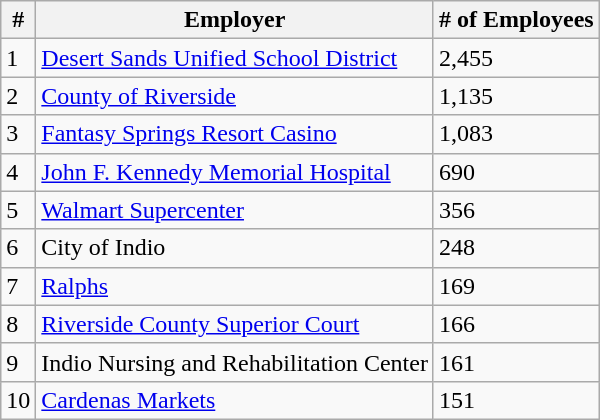<table class="wikitable sortable">
<tr>
<th>#</th>
<th>Employer</th>
<th># of Employees</th>
</tr>
<tr>
<td>1</td>
<td><a href='#'>Desert Sands Unified School District</a></td>
<td>2,455</td>
</tr>
<tr>
<td>2</td>
<td><a href='#'>County of Riverside</a></td>
<td>1,135</td>
</tr>
<tr>
<td>3</td>
<td><a href='#'>Fantasy Springs Resort Casino</a></td>
<td>1,083</td>
</tr>
<tr>
<td>4</td>
<td><a href='#'>John F. Kennedy Memorial Hospital</a></td>
<td>690</td>
</tr>
<tr>
<td>5</td>
<td><a href='#'>Walmart Supercenter</a></td>
<td>356</td>
</tr>
<tr>
<td>6</td>
<td>City of Indio</td>
<td>248</td>
</tr>
<tr>
<td>7</td>
<td><a href='#'>Ralphs</a></td>
<td>169</td>
</tr>
<tr>
<td>8</td>
<td><a href='#'>Riverside County Superior Court</a></td>
<td>166</td>
</tr>
<tr>
<td>9</td>
<td>Indio Nursing and Rehabilitation Center</td>
<td>161</td>
</tr>
<tr>
<td>10</td>
<td><a href='#'>Cardenas Markets</a></td>
<td>151</td>
</tr>
</table>
